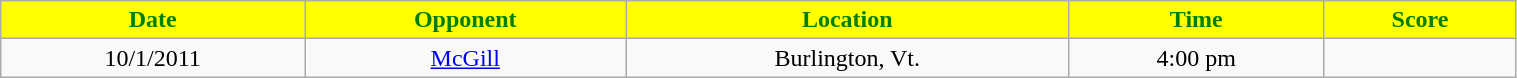<table class="wikitable" style="width:80%;">
<tr style="text-align:center; background:yellow; color:green;">
<td><strong>Date</strong></td>
<td><strong>Opponent</strong></td>
<td><strong>Location</strong></td>
<td><strong>Time</strong></td>
<td><strong>Score</strong></td>
</tr>
<tr style="text-align:center;" bgcolor="">
<td>10/1/2011</td>
<td><a href='#'>McGill</a></td>
<td>Burlington, Vt.</td>
<td>4:00 pm</td>
<td></td>
</tr>
</table>
